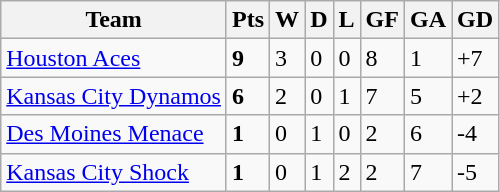<table class="wikitable">
<tr>
<th>Team</th>
<th>Pts</th>
<th>W</th>
<th>D</th>
<th>L</th>
<th>GF</th>
<th>GA</th>
<th>GD</th>
</tr>
<tr>
<td><a href='#'>Houston Aces</a></td>
<td><strong>9</strong></td>
<td>3</td>
<td>0</td>
<td>0</td>
<td>8</td>
<td>1</td>
<td>+7</td>
</tr>
<tr>
<td><a href='#'>Kansas City Dynamos</a></td>
<td><strong>6</strong></td>
<td>2</td>
<td>0</td>
<td>1</td>
<td>7</td>
<td>5</td>
<td>+2</td>
</tr>
<tr>
<td><a href='#'>Des Moines Menace</a></td>
<td><strong>1</strong></td>
<td>0</td>
<td>1</td>
<td>0</td>
<td>2</td>
<td>6</td>
<td>-4</td>
</tr>
<tr>
<td><a href='#'>Kansas City Shock</a></td>
<td><strong>1</strong></td>
<td>0</td>
<td>1</td>
<td>2</td>
<td>2</td>
<td>7</td>
<td>-5</td>
</tr>
</table>
